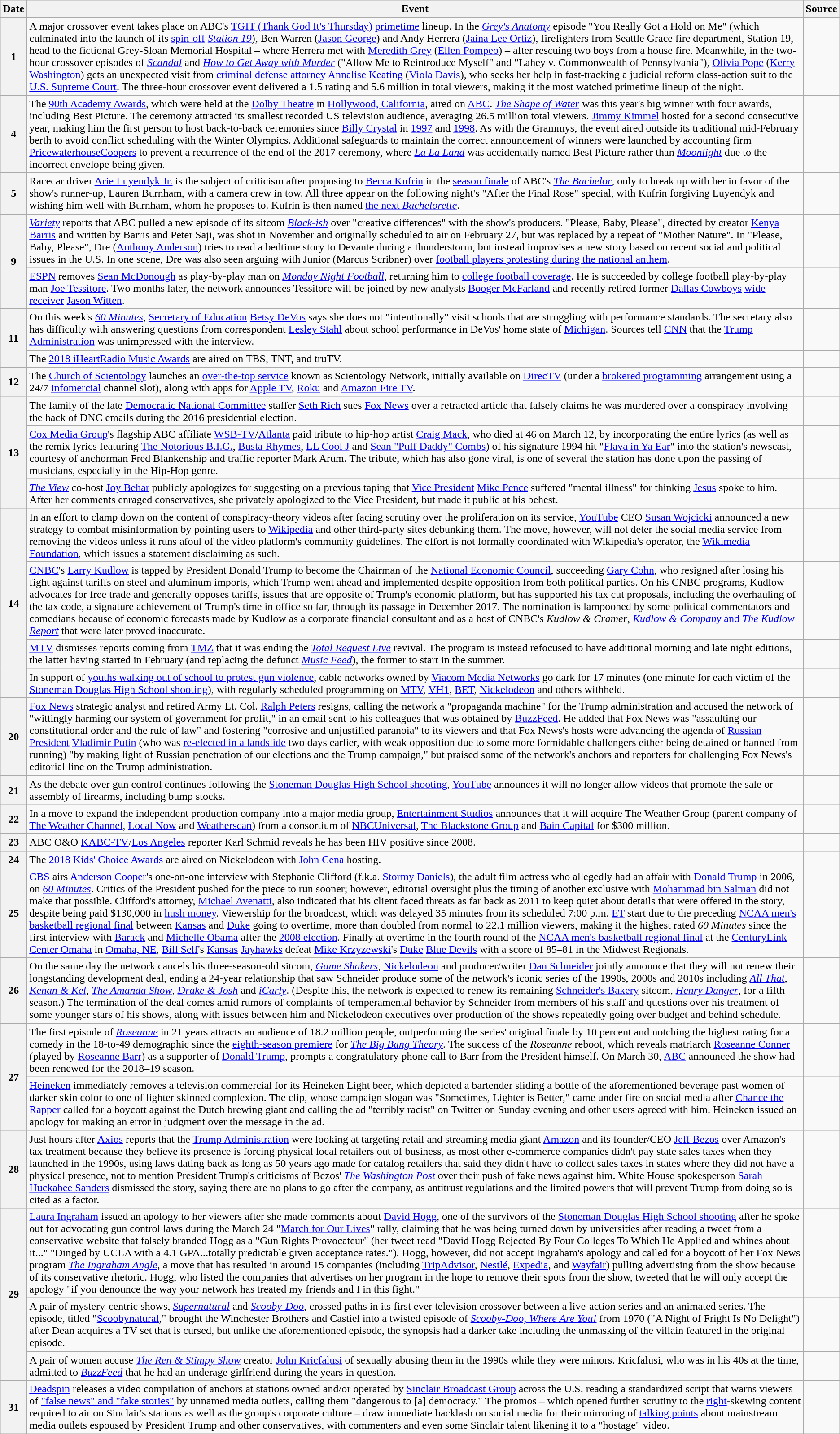<table class="wikitable">
<tr>
<th>Date</th>
<th>Event</th>
<th>Source</th>
</tr>
<tr>
<th>1</th>
<td>A major crossover event takes place on ABC's <a href='#'>TGIT (Thank God It's Thursday)</a> <a href='#'>primetime</a> lineup. In the <em><a href='#'>Grey's Anatomy</a></em> episode "You Really Got a Hold on Me" (which culminated into the launch of its <a href='#'>spin-off</a> <em><a href='#'>Station 19</a></em>), Ben Warren (<a href='#'>Jason George</a>) and Andy Herrera (<a href='#'>Jaina Lee Ortiz</a>), firefighters from Seattle Grace fire department, Station 19, head to the fictional Grey-Sloan Memorial Hospital – where Herrera met with <a href='#'>Meredith Grey</a> (<a href='#'>Ellen Pompeo</a>) – after rescuing two boys from a house fire. Meanwhile, in the two-hour crossover episodes of <em><a href='#'>Scandal</a></em> and <em><a href='#'>How to Get Away with Murder</a></em> ("Allow Me to Reintroduce Myself" and "Lahey v. Commonwealth of Pennsylvania"), <a href='#'>Olivia Pope</a> (<a href='#'>Kerry Washington</a>) gets an unexpected visit from <a href='#'>criminal defense attorney</a> <a href='#'>Annalise Keating</a> (<a href='#'>Viola Davis</a>), who seeks her help in fast-tracking a judicial reform class-action suit to the <a href='#'>U.S. Supreme Court</a>. The three-hour crossover event delivered a 1.5 rating and 5.6 million in total viewers, making it the most watched primetime lineup of the night.</td>
<td></td>
</tr>
<tr>
<th>4</th>
<td>The <a href='#'>90th Academy Awards</a>, which were held at the <a href='#'>Dolby Theatre</a> in <a href='#'>Hollywood, California</a>, aired on <a href='#'>ABC</a>. <em><a href='#'>The Shape of Water</a></em> was this year's big winner with four awards, including Best Picture. The ceremony attracted its smallest recorded US television audience, averaging 26.5 million total viewers. <a href='#'>Jimmy Kimmel</a> hosted for a second consecutive year, making him the first person to host back-to-back ceremonies since <a href='#'>Billy Crystal</a> in <a href='#'>1997</a> and <a href='#'>1998</a>. As with the Grammys, the event aired outside its traditional mid-February berth to avoid conflict scheduling with the Winter Olympics. Additional safeguards to maintain the correct announcement of winners were launched by accounting firm <a href='#'>PricewaterhouseCoopers</a> to prevent a recurrence of the end of the 2017 ceremony, where <em><a href='#'>La La Land</a></em> was accidentally named Best Picture rather than <em><a href='#'>Moonlight</a></em> due to the incorrect envelope being given.</td>
<td></td>
</tr>
<tr>
<th>5</th>
<td>Racecar driver <a href='#'>Arie Luyendyk Jr.</a> is the subject of criticism after proposing to <a href='#'>Becca Kufrin</a> in the <a href='#'>season finale</a> of ABC's <em><a href='#'>The Bachelor</a></em>, only to break up with her in favor of the show's runner-up, Lauren Burnham, with a camera crew in tow. All three appear on the following night's "After the Final Rose" special, with Kufrin forgiving Luyendyk and wishing him well with Burnham, whom he proposes to. Kufrin is then named <a href='#'>the next <em>Bachelorette</em></a>.</td>
<td></td>
</tr>
<tr>
<th rowspan=2>9</th>
<td><em><a href='#'>Variety</a></em> reports that ABC pulled a new episode of its sitcom <em><a href='#'>Black-ish</a></em> over "creative differences" with the show's producers. "Please, Baby, Please", directed by creator <a href='#'>Kenya Barris</a> and written by Barris and Peter Saji, was shot in November and originally scheduled to air on February 27, but was replaced by a repeat of "Mother Nature". In "Please, Baby, Please", Dre (<a href='#'>Anthony Anderson</a>) tries to read a bedtime story to Devante during a thunderstorm, but instead improvises a new story based on recent social and political issues in the U.S. In one scene, Dre was also seen arguing with Junior (Marcus Scribner) over <a href='#'>football players protesting during the national anthem</a>.</td>
<td></td>
</tr>
<tr>
<td><a href='#'>ESPN</a> removes <a href='#'>Sean McDonough</a> as play-by-play man on <em><a href='#'>Monday Night Football</a></em>, returning him to <a href='#'>college football coverage</a>. He is succeeded by college football play-by-play man <a href='#'>Joe Tessitore</a>. Two months later, the network announces Tessitore will be joined by new analysts <a href='#'>Booger McFarland</a> and recently retired former <a href='#'>Dallas Cowboys</a> <a href='#'>wide receiver</a> <a href='#'>Jason Witten</a>.</td>
<td></td>
</tr>
<tr>
<th rowspan="2">11</th>
<td>On this week's <em><a href='#'>60 Minutes</a></em>, <a href='#'>Secretary of Education</a> <a href='#'>Betsy DeVos</a> says she does not "intentionally" visit schools that are struggling with performance standards. The secretary also has difficulty with answering questions from correspondent <a href='#'>Lesley Stahl</a> about school performance in DeVos' home state of <a href='#'>Michigan</a>. Sources tell <a href='#'>CNN</a> that the <a href='#'>Trump Administration</a> was unimpressed with the interview.</td>
<td></td>
</tr>
<tr>
<td>The <a href='#'>2018 iHeartRadio Music Awards</a> are aired on TBS, TNT, and truTV.</td>
<td></td>
</tr>
<tr>
<th>12</th>
<td>The <a href='#'>Church of Scientology</a> launches an <a href='#'>over-the-top service</a> known as Scientology Network, initially available on <a href='#'>DirecTV</a> (under a <a href='#'>brokered programming</a> arrangement using a 24/7 <a href='#'>infomercial</a> channel slot), along with apps for <a href='#'>Apple TV</a>, <a href='#'>Roku</a> and <a href='#'>Amazon Fire TV</a>.</td>
<td></td>
</tr>
<tr>
<th rowspan=3>13</th>
<td>The family of the late <a href='#'>Democratic National Committee</a> staffer <a href='#'>Seth Rich</a> sues <a href='#'>Fox News</a> over a retracted article that falsely claims he was murdered over a conspiracy involving the hack of DNC emails during the 2016 presidential election.</td>
<td></td>
</tr>
<tr>
<td><a href='#'>Cox Media Group</a>'s flagship ABC affiliate <a href='#'>WSB-TV</a>/<a href='#'>Atlanta</a> paid tribute to hip-hop artist <a href='#'>Craig Mack</a>, who died at 46 on March 12, by incorporating the entire lyrics (as well as the remix lyrics featuring <a href='#'>The Notorious B.I.G.</a>, <a href='#'>Busta Rhymes</a>, <a href='#'>LL Cool J</a> and <a href='#'>Sean "Puff Daddy" Combs</a>) of his signature 1994 hit "<a href='#'>Flava in Ya Ear</a>" into the station's newscast, courtesy of anchorman Fred Blankenship and traffic reporter Mark Arum. The tribute, which has also gone viral, is one of several the station has done upon the passing of musicians, especially in the Hip-Hop genre.</td>
<td></td>
</tr>
<tr>
<td><em><a href='#'>The View</a></em> co-host <a href='#'>Joy Behar</a> publicly apologizes for suggesting on a previous taping that <a href='#'>Vice President</a> <a href='#'>Mike Pence</a> suffered "mental illness" for thinking <a href='#'>Jesus</a> spoke to him. After her comments enraged conservatives, she privately apologized to the Vice President, but made it public at his behest.</td>
<td></td>
</tr>
<tr>
<th rowspan=4>14</th>
<td>In an effort to clamp down on the content of conspiracy-theory videos after facing scrutiny over the proliferation on its service, <a href='#'>YouTube</a> CEO <a href='#'>Susan Wojcicki</a> announced a new strategy to combat misinformation by pointing users to <a href='#'>Wikipedia</a> and other third-party sites debunking them. The move, however, will not deter the social media service from removing the videos unless it runs afoul of the video platform's community guidelines. The effort is not formally coordinated with Wikipedia's operator, the <a href='#'>Wikimedia Foundation</a>, which issues a statement disclaiming as such.</td>
<td></td>
</tr>
<tr>
<td><a href='#'>CNBC</a>'s <a href='#'>Larry Kudlow</a> is tapped by President Donald Trump to become the Chairman of the <a href='#'>National Economic Council</a>, succeeding <a href='#'>Gary Cohn</a>, who resigned after losing his fight against tariffs on steel and aluminum imports, which Trump went ahead and implemented despite opposition from both political parties. On his CNBC programs, Kudlow advocates for free trade and generally opposes tariffs, issues that are opposite of Trump's economic platform, but has supported his tax cut proposals, including the overhauling of the tax code, a signature achievement of Trump's time in office so far, through its passage in December 2017. The nomination is lampooned by some political commentators and comedians because of economic forecasts made by Kudlow as a corporate financial consultant and as a host of CNBC's <em>Kudlow & Cramer</em>, <a href='#'><em>Kudlow & Company</em> and <em>The Kudlow Report</em></a> that were later proved inaccurate.</td>
<td></td>
</tr>
<tr>
<td><a href='#'>MTV</a> dismisses reports coming from <a href='#'>TMZ</a> that it was ending the <em><a href='#'>Total Request Live</a></em> revival. The program is instead refocused to have additional morning and late night editions, the latter having started in February (and replacing the defunct <em><a href='#'>Music Feed</a></em>), the former to start in the summer.</td>
<td></td>
</tr>
<tr>
<td>In support of <a href='#'>youths walking out of school to protest gun violence</a>, cable networks owned by <a href='#'>Viacom Media Networks</a> go dark for 17 minutes (one minute for each victim of the <a href='#'>Stoneman Douglas High School shooting</a>), with regularly scheduled programming on <a href='#'>MTV</a>, <a href='#'>VH1</a>, <a href='#'>BET</a>, <a href='#'>Nickelodeon</a> and others withheld.</td>
<td></td>
</tr>
<tr>
<th>20</th>
<td><a href='#'>Fox News</a> strategic analyst and retired Army Lt. Col. <a href='#'>Ralph Peters</a> resigns, calling the network a "propaganda machine" for the Trump administration and accused the network of "wittingly harming our system of government for profit," in an email sent to his colleagues that was obtained by <a href='#'>BuzzFeed</a>. He added that Fox News was "assaulting our constitutional order and the rule of law" and fostering "corrosive and unjustified paranoia" to its viewers and that Fox News's hosts were advancing the agenda of <a href='#'>Russian President</a> <a href='#'>Vladimir Putin</a> (who was <a href='#'>re-elected in a landslide</a> two days earlier, with weak opposition due to some more formidable challengers either being detained or banned from running) "by making light of Russian penetration of our elections and the Trump campaign," but praised some of the network's anchors and reporters for challenging Fox News's editorial line on the Trump administration.</td>
<td></td>
</tr>
<tr>
<th>21</th>
<td>As the debate over gun control continues following the <a href='#'>Stoneman Douglas High School shooting</a>, <a href='#'>YouTube</a> announces it will no longer allow videos that promote the sale or assembly of firearms, including bump stocks.</td>
<td></td>
</tr>
<tr>
<th>22</th>
<td>In a move to expand the independent production company into a major media group, <a href='#'>Entertainment Studios</a> announces that it will acquire The Weather Group (parent company of <a href='#'>The Weather Channel</a>, <a href='#'>Local Now</a> and <a href='#'>Weatherscan</a>) from a consortium of <a href='#'>NBCUniversal</a>, <a href='#'>The Blackstone Group</a> and <a href='#'>Bain Capital</a> for $300 million.</td>
<td></td>
</tr>
<tr>
<th>23</th>
<td>ABC O&O <a href='#'>KABC-TV</a>/<a href='#'>Los Angeles</a> reporter Karl Schmid reveals he has been HIV positive since 2008.</td>
<td></td>
</tr>
<tr>
<th>24</th>
<td>The <a href='#'>2018 Kids' Choice Awards</a> are aired on Nickelodeon with <a href='#'>John Cena</a> hosting.</td>
<td></td>
</tr>
<tr>
<th>25</th>
<td><a href='#'>CBS</a> airs <a href='#'>Anderson Cooper</a>'s one-on-one interview with Stephanie Clifford (f.k.a. <a href='#'>Stormy Daniels</a>), the adult film actress who allegedly had an affair with <a href='#'>Donald Trump</a> in 2006, on <em><a href='#'>60 Minutes</a></em>. Critics of the President pushed for the piece to run sooner; however, editorial oversight plus the timing of another exclusive with <a href='#'>Mohammad bin Salman</a> did not make that possible. Clifford's attorney, <a href='#'>Michael Avenatti</a>, also indicated that his client faced threats as far back as 2011 to keep quiet about details that were offered in the story, despite being paid $130,000 in <a href='#'>hush money</a>. Viewership for the broadcast, which was delayed 35 minutes from its scheduled 7:00 p.m. <a href='#'>ET</a> start due to the preceding <a href='#'>NCAA men's basketball regional final</a> between <a href='#'>Kansas</a> and <a href='#'>Duke</a> going to overtime, more than doubled from normal to 22.1 million viewers, making it the highest rated <em>60 Minutes</em> since the first interview with <a href='#'>Barack</a> and <a href='#'>Michelle Obama</a> after the <a href='#'>2008 election</a>. Finally at overtime in the fourth round of the <a href='#'>NCAA men's basketball regional final</a> at the <a href='#'>CenturyLink Center Omaha</a> in <a href='#'>Omaha, NE</a>, <a href='#'>Bill Self</a>'s <a href='#'>Kansas</a> <a href='#'>Jayhawks</a> defeat <a href='#'>Mike Krzyzewski</a>'s <a href='#'>Duke</a> <a href='#'>Blue Devils</a> with a score of 85–81 in the Midwest Regionals.</td>
<td></td>
</tr>
<tr>
<th>26</th>
<td>On the same day the network cancels his three-season-old sitcom, <em><a href='#'>Game Shakers</a></em>, <a href='#'>Nickelodeon</a> and producer/writer <a href='#'>Dan Schneider</a> jointly announce that they will not renew their longstanding development deal, ending a 24-year relationship that saw Schneider produce some of the network's iconic series of the 1990s, 2000s and 2010s including <em><a href='#'>All That</a></em>, <em><a href='#'>Kenan & Kel</a></em>, <em><a href='#'>The Amanda Show</a></em>, <em><a href='#'>Drake & Josh</a></em> and <em><a href='#'>iCarly</a></em>. (Despite this, the network is expected to renew its remaining <a href='#'>Schneider's Bakery</a> sitcom, <em><a href='#'>Henry Danger</a></em>, for a fifth season.) The termination of the deal comes amid rumors of complaints of temperamental behavior by Schneider from members of his staff and questions over his treatment of some younger stars of his shows, along with issues between him and Nickelodeon executives over production of the shows repeatedly going over budget and behind schedule.</td>
<td></td>
</tr>
<tr>
<th rowspan=2>27</th>
<td>The first episode of <em><a href='#'>Roseanne</a></em> in 21 years attracts an audience of 18.2 million people, outperforming the series' original finale by 10 percent and notching the highest rating for a comedy in the 18-to-49 demographic since the <a href='#'>eighth-season premiere</a> for <em><a href='#'>The Big Bang Theory</a></em>. The success of the <em>Roseanne</em> reboot, which reveals matriarch <a href='#'>Roseanne Conner</a> (played by <a href='#'>Roseanne Barr</a>) as a supporter of <a href='#'>Donald Trump</a>, prompts a congratulatory phone call to Barr from the President himself. On March 30, <a href='#'>ABC</a> announced the show had been renewed for the 2018–19 season.</td>
<td></td>
</tr>
<tr>
<td><a href='#'>Heineken</a> immediately removes a television commercial for its Heineken Light beer, which depicted a bartender sliding a bottle of the aforementioned beverage past women of darker skin color to one of lighter skinned complexion. The clip, whose campaign slogan was "Sometimes, Lighter is Better," came under fire on social media after <a href='#'>Chance the Rapper</a> called for a boycott against the Dutch brewing giant and calling the ad "terribly racist" on Twitter on Sunday evening and other users agreed with him. Heineken issued an apology for making an error in judgment over the message in the ad.</td>
<td></td>
</tr>
<tr>
<th>28</th>
<td>Just hours after <a href='#'>Axios</a> reports that the <a href='#'>Trump Administration</a> were looking at targeting retail and streaming media giant <a href='#'>Amazon</a> and its founder/CEO <a href='#'>Jeff Bezos</a> over Amazon's tax treatment because they believe its presence is forcing physical local retailers out of business, as most other e-commerce companies didn't pay state sales taxes when they launched in the 1990s, using laws dating back as long as 50 years ago made for catalog retailers that said they didn't have to collect sales taxes in states where they did not have a physical presence, not to mention President Trump's criticisms of Bezos' <em><a href='#'>The Washington Post</a></em> over their push of fake news against him. White House spokesperson <a href='#'>Sarah Huckabee Sanders</a> dismissed the story, saying there are no plans to go after the company, as antitrust regulations and the limited powers that will prevent Trump from doing so is cited as a factor.</td>
<td></td>
</tr>
<tr>
<th rowspan=3>29</th>
<td><a href='#'>Laura Ingraham</a> issued an apology to her viewers after she made comments about <a href='#'>David Hogg</a>, one of the survivors of the <a href='#'>Stoneman Douglas High School shooting</a> after he spoke out for advocating gun control laws during the March 24 "<a href='#'>March for Our Lives</a>" rally, claiming that he was being turned down by universities after reading a tweet from a conservative website that falsely branded Hogg as a "Gun Rights Provocateur" (her tweet read "David Hogg Rejected By Four Colleges To Which He Applied and whines about it..." "Dinged by UCLA with a 4.1 GPA...totally predictable given acceptance rates."). Hogg, however, did not accept Ingraham's apology and called for a boycott of her Fox News program <em><a href='#'>The Ingraham Angle</a></em>, a move that has resulted in around 15 companies (including <a href='#'>TripAdvisor</a>, <a href='#'>Nestlé</a>, <a href='#'>Expedia</a>, and <a href='#'>Wayfair</a>) pulling advertising from the show because of its conservative rhetoric. Hogg, who listed the companies that advertises on her program in the hope to remove their spots from the show, tweeted that he will only accept the apology "if you denounce the way your network has treated my friends and I in this fight."</td>
<td><br></td>
</tr>
<tr>
<td>A pair of mystery-centric shows, <em><a href='#'>Supernatural</a></em> and <em><a href='#'>Scooby-Doo</a></em>, crossed paths in its first ever television crossover between a live-action series and an animated series. The episode, titled "<a href='#'>Scoobynatural</a>," brought the Winchester Brothers and Castiel into a twisted episode of <em><a href='#'>Scooby-Doo, Where Are You!</a></em> from 1970 ("A Night of Fright Is No Delight") after Dean acquires a TV set that is cursed, but unlike the aforementioned episode, the synopsis had a darker take including the unmasking of the villain featured in the original episode.</td>
<td><br></td>
</tr>
<tr>
<td>A pair of women accuse <em><a href='#'>The Ren & Stimpy Show</a></em> creator <a href='#'>John Kricfalusi</a> of sexually abusing them in the 1990s while they were minors. Kricfalusi, who was in his 40s at the time, admitted to <em><a href='#'>BuzzFeed</a></em> that he had an underage girlfriend during the years in question.</td>
<td></td>
</tr>
<tr>
<th>31</th>
<td><a href='#'>Deadspin</a> releases a video compilation of anchors at stations owned and/or operated by <a href='#'>Sinclair Broadcast Group</a> across the U.S. reading a standardized script that warns viewers of <a href='#'>"false news" and "fake stories"</a> by unnamed media outlets, calling them "dangerous to [a] democracy." The promos – which opened further scrutiny to the <a href='#'>right</a>-skewing content required to air on Sinclair's stations as well as the group's corporate culture – draw immediate backlash on social media for their mirroring of <a href='#'>talking points</a> about mainstream media outlets espoused by President Trump and other conservatives, with commenters and even some Sinclair talent likening it to a "hostage" video.</td>
<td></td>
</tr>
</table>
